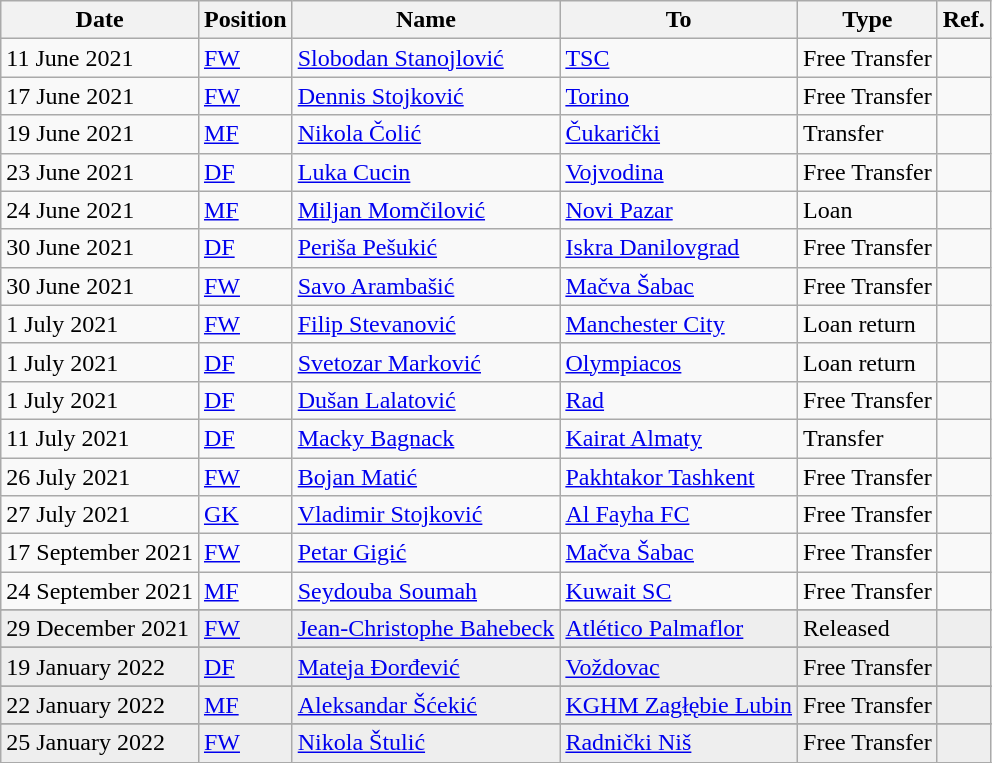<table class="wikitable">
<tr>
<th>Date</th>
<th>Position</th>
<th>Name</th>
<th>To</th>
<th>Type</th>
<th>Ref.</th>
</tr>
<tr>
<td>11 June 2021</td>
<td><a href='#'>FW</a></td>
<td> <a href='#'>Slobodan Stanojlović</a></td>
<td> <a href='#'>TSC</a></td>
<td>Free Transfer</td>
<td></td>
</tr>
<tr>
<td>17 June 2021</td>
<td><a href='#'>FW</a></td>
<td> <a href='#'>Dennis Stojković</a></td>
<td> <a href='#'>Torino</a></td>
<td>Free Transfer</td>
<td></td>
</tr>
<tr>
<td>19 June 2021</td>
<td><a href='#'>MF</a></td>
<td> <a href='#'>Nikola Čolić</a></td>
<td> <a href='#'>Čukarički</a></td>
<td>Transfer</td>
<td></td>
</tr>
<tr>
<td>23 June 2021</td>
<td><a href='#'>DF</a></td>
<td> <a href='#'>Luka Cucin</a></td>
<td> <a href='#'>Vojvodina</a></td>
<td>Free Transfer</td>
<td></td>
</tr>
<tr>
<td>24 June 2021</td>
<td><a href='#'>MF</a></td>
<td> <a href='#'>Miljan Momčilović</a></td>
<td> <a href='#'>Novi Pazar</a></td>
<td>Loan</td>
<td></td>
</tr>
<tr>
<td>30 June 2021</td>
<td><a href='#'>DF</a></td>
<td> <a href='#'>Periša Pešukić</a></td>
<td> <a href='#'>Iskra Danilovgrad</a></td>
<td>Free Transfer</td>
<td></td>
</tr>
<tr>
<td>30 June 2021</td>
<td><a href='#'>FW</a></td>
<td> <a href='#'>Savo Arambašić</a></td>
<td> <a href='#'>Mačva Šabac</a></td>
<td>Free Transfer</td>
<td></td>
</tr>
<tr>
<td>1 July 2021</td>
<td><a href='#'>FW</a></td>
<td> <a href='#'>Filip Stevanović</a></td>
<td> <a href='#'>Manchester City</a></td>
<td>Loan return</td>
<td></td>
</tr>
<tr>
<td>1 July 2021</td>
<td><a href='#'>DF</a></td>
<td> <a href='#'>Svetozar Marković</a></td>
<td> <a href='#'>Olympiacos</a></td>
<td>Loan return</td>
<td></td>
</tr>
<tr>
<td>1 July 2021</td>
<td><a href='#'>DF</a></td>
<td> <a href='#'>Dušan Lalatović</a></td>
<td> <a href='#'>Rad</a></td>
<td>Free Transfer</td>
<td></td>
</tr>
<tr>
<td>11 July 2021</td>
<td><a href='#'>DF</a></td>
<td> <a href='#'>Macky Bagnack</a></td>
<td> <a href='#'>Kairat Almaty</a></td>
<td>Transfer</td>
<td></td>
</tr>
<tr>
<td>26 July 2021</td>
<td><a href='#'>FW</a></td>
<td> <a href='#'>Bojan Matić</a></td>
<td> <a href='#'>Pakhtakor Tashkent</a></td>
<td>Free Transfer</td>
<td></td>
</tr>
<tr>
<td>27 July 2021</td>
<td><a href='#'>GK</a></td>
<td> <a href='#'>Vladimir Stojković</a></td>
<td> <a href='#'>Al Fayha FC</a></td>
<td>Free Transfer</td>
<td></td>
</tr>
<tr>
<td>17 September 2021</td>
<td><a href='#'>FW</a></td>
<td> <a href='#'>Petar Gigić</a></td>
<td> <a href='#'>Mačva Šabac</a></td>
<td>Free Transfer</td>
<td></td>
</tr>
<tr>
<td>24 September 2021</td>
<td><a href='#'>MF</a></td>
<td> <a href='#'>Seydouba Soumah</a></td>
<td> <a href='#'>Kuwait SC</a></td>
<td>Free Transfer</td>
<td></td>
</tr>
<tr>
</tr>
<tr bgcolor=#EEEEEE>
<td>29 December 2021</td>
<td><a href='#'>FW</a></td>
<td> <a href='#'>Jean-Christophe Bahebeck</a></td>
<td> <a href='#'>Atlético Palmaflor</a></td>
<td>Released</td>
<td></td>
</tr>
<tr>
</tr>
<tr bgcolor=#EEEEEE>
<td>19 January 2022</td>
<td><a href='#'>DF</a></td>
<td> <a href='#'>Mateja Đorđević</a></td>
<td> <a href='#'>Voždovac</a></td>
<td>Free Transfer</td>
<td></td>
</tr>
<tr>
</tr>
<tr bgcolor=#EEEEEE>
<td>22 January 2022</td>
<td><a href='#'>MF</a></td>
<td> <a href='#'>Aleksandar Šćekić</a></td>
<td> <a href='#'>KGHM Zagłębie Lubin</a></td>
<td>Free Transfer</td>
<td></td>
</tr>
<tr>
</tr>
<tr bgcolor=#EEEEEE>
<td>25 January 2022</td>
<td><a href='#'>FW</a></td>
<td> <a href='#'>Nikola Štulić</a></td>
<td> <a href='#'>Radnički Niš</a></td>
<td>Free Transfer</td>
<td></td>
</tr>
<tr>
</tr>
</table>
